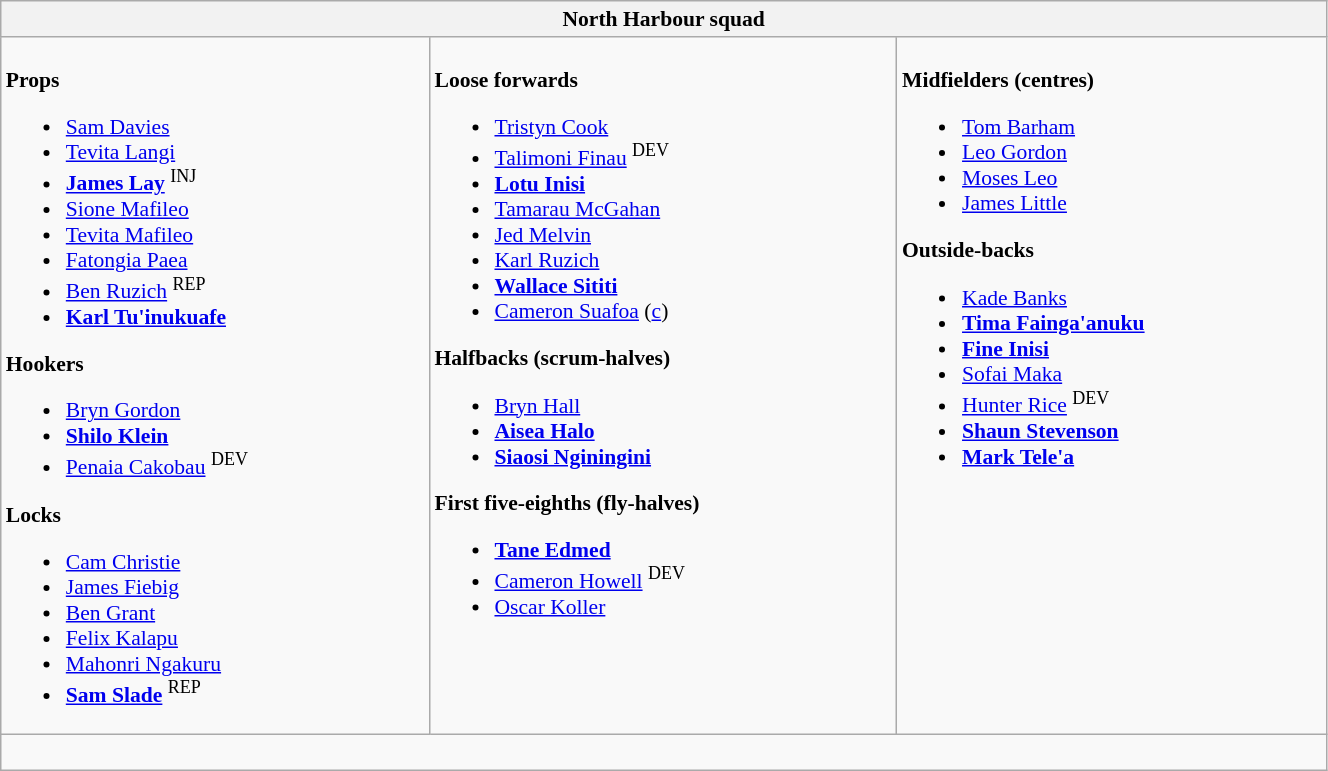<table class="wikitable" style="text-align:left; font-size:90%; width:70%">
<tr>
<th colspan="100%">North Harbour squad</th>
</tr>
<tr valign="top">
<td><br><strong>Props</strong><ul><li> <a href='#'>Sam Davies</a></li><li> <a href='#'>Tevita Langi</a></li><li> <strong><a href='#'>James Lay</a></strong> <sup>INJ</sup></li><li> <a href='#'>Sione Mafileo</a></li><li> <a href='#'>Tevita Mafileo</a></li><li> <a href='#'>Fatongia Paea</a></li><li> <a href='#'>Ben Ruzich</a> <sup>REP</sup> </li><li> <strong><a href='#'>Karl Tu'inukuafe</a></strong></li></ul><strong>Hookers</strong><ul><li> <a href='#'>Bryn Gordon</a></li><li> <strong><a href='#'>Shilo Klein</a></strong></li><li> <a href='#'>Penaia Cakobau</a> <sup>DEV</sup></li></ul><strong>Locks</strong><ul><li> <a href='#'>Cam Christie</a></li><li> <a href='#'>James Fiebig</a></li><li> <a href='#'>Ben Grant</a></li><li> <a href='#'>Felix Kalapu</a></li><li> <a href='#'>Mahonri Ngakuru</a></li><li> <strong><a href='#'>Sam Slade</a></strong> <sup>REP</sup> </li></ul></td>
<td><br><strong>Loose forwards</strong><ul><li> <a href='#'>Tristyn Cook</a></li><li> <a href='#'>Talimoni Finau</a> <sup>DEV</sup></li><li> <strong><a href='#'>Lotu Inisi</a></strong></li><li> <a href='#'>Tamarau McGahan</a></li><li> <a href='#'>Jed Melvin</a></li><li> <a href='#'>Karl Ruzich</a></li><li> <strong><a href='#'>Wallace Sititi</a></strong></li><li> <a href='#'>Cameron Suafoa</a> (<a href='#'>c</a>)</li></ul><strong>Halfbacks (scrum-halves)</strong><ul><li> <a href='#'>Bryn Hall</a></li><li> <strong><a href='#'>Aisea Halo</a></strong></li><li> <strong><a href='#'>Siaosi Nginingini</a></strong></li></ul><strong>First five-eighths (fly-halves)</strong><ul><li> <strong><a href='#'>Tane Edmed</a></strong></li><li> <a href='#'>Cameron Howell</a> <sup>DEV</sup></li><li> <a href='#'>Oscar Koller</a></li></ul></td>
<td><br><strong>Midfielders (centres)</strong><ul><li> <a href='#'>Tom Barham</a></li><li> <a href='#'>Leo Gordon</a></li><li> <a href='#'>Moses Leo</a></li><li> <a href='#'>James Little</a></li></ul><strong>Outside-backs</strong><ul><li> <a href='#'>Kade Banks</a></li><li> <strong><a href='#'>Tima Fainga'anuku</a></strong></li><li> <strong><a href='#'>Fine Inisi</a></strong></li><li> <a href='#'>Sofai Maka</a></li><li> <a href='#'>Hunter Rice</a> <sup>DEV</sup></li><li> <strong><a href='#'>Shaun Stevenson</a></strong></li><li> <strong><a href='#'>Mark Tele'a</a></strong></li></ul></td>
</tr>
<tr>
<td colspan="100%" style="text-align:center;"><br></td>
</tr>
</table>
